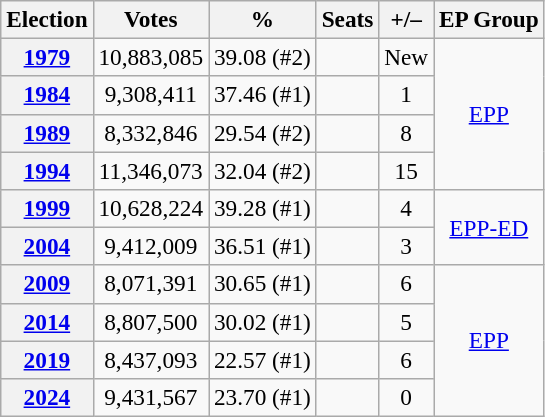<table class="wikitable" style="font-size:97%; text-align:center;">
<tr>
<th>Election</th>
<th>Votes</th>
<th>%</th>
<th>Seats</th>
<th>+/–</th>
<th>EP Group</th>
</tr>
<tr>
<th><a href='#'>1979</a></th>
<td>10,883,085</td>
<td>39.08 (#2)</td>
<td></td>
<td>New</td>
<td rowspan="4"><a href='#'>EPP</a></td>
</tr>
<tr>
<th><a href='#'>1984</a></th>
<td>9,308,411</td>
<td>37.46 (#1)</td>
<td></td>
<td> 1</td>
</tr>
<tr>
<th><a href='#'>1989</a></th>
<td>8,332,846</td>
<td>29.54 (#2)</td>
<td></td>
<td> 8</td>
</tr>
<tr>
<th><a href='#'>1994</a></th>
<td>11,346,073</td>
<td>32.04 (#2)</td>
<td></td>
<td> 15</td>
</tr>
<tr>
<th><a href='#'>1999</a></th>
<td>10,628,224</td>
<td>39.28 (#1)</td>
<td></td>
<td> 4</td>
<td rowspan="2"><a href='#'>EPP-ED</a></td>
</tr>
<tr>
<th><a href='#'>2004</a></th>
<td>9,412,009</td>
<td>36.51 (#1)</td>
<td></td>
<td> 3</td>
</tr>
<tr>
<th><a href='#'>2009</a></th>
<td>8,071,391</td>
<td>30.65 (#1)</td>
<td></td>
<td> 6</td>
<td rowspan="4"><a href='#'>EPP</a></td>
</tr>
<tr>
<th><a href='#'>2014</a></th>
<td>8,807,500</td>
<td>30.02 (#1)</td>
<td></td>
<td> 5</td>
</tr>
<tr>
<th><a href='#'>2019</a></th>
<td>8,437,093</td>
<td>22.57 (#1)</td>
<td></td>
<td> 6</td>
</tr>
<tr>
<th><a href='#'>2024</a></th>
<td>9,431,567</td>
<td>23.70 (#1)</td>
<td></td>
<td> 0</td>
</tr>
</table>
